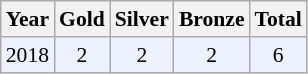<table class="sortable wikitable" style="font-size: 90%;">
<tr>
<th>Year</th>
<th>Gold</th>
<th>Silver</th>
<th>Bronze</th>
<th>Total</th>
</tr>
<tr style="background:#ECF2FF">
<td align="center">2018</td>
<td align="center">2</td>
<td align="center">2</td>
<td align="center">2</td>
<td align="center">6</td>
</tr>
</table>
